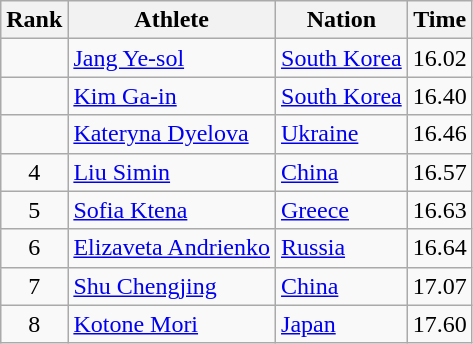<table class="wikitable sortable" style="text-align:center">
<tr>
<th>Rank</th>
<th>Athlete</th>
<th>Nation</th>
<th>Time</th>
</tr>
<tr>
<td></td>
<td align=left><a href='#'>Jang Ye-sol</a></td>
<td align=left> <a href='#'>South Korea</a></td>
<td>16.02</td>
</tr>
<tr>
<td></td>
<td align=left><a href='#'>Kim Ga-in</a></td>
<td align=left> <a href='#'>South Korea</a></td>
<td>16.40</td>
</tr>
<tr>
<td></td>
<td align=left><a href='#'>Kateryna Dyelova</a></td>
<td align=left> <a href='#'>Ukraine</a></td>
<td>16.46</td>
</tr>
<tr>
<td>4</td>
<td align=left><a href='#'>Liu Simin</a></td>
<td align=left> <a href='#'>China</a></td>
<td>16.57</td>
</tr>
<tr>
<td>5</td>
<td align=left><a href='#'>Sofia Ktena</a></td>
<td align=left> <a href='#'>Greece</a></td>
<td>16.63</td>
</tr>
<tr>
<td>6</td>
<td align=left><a href='#'>Elizaveta Andrienko</a></td>
<td align=left> <a href='#'>Russia</a></td>
<td>16.64</td>
</tr>
<tr>
<td>7</td>
<td align=left><a href='#'>Shu Chengjing</a></td>
<td align=left> <a href='#'>China</a></td>
<td>17.07</td>
</tr>
<tr>
<td>8</td>
<td align=left><a href='#'>Kotone Mori</a></td>
<td align=left> <a href='#'>Japan</a></td>
<td>17.60</td>
</tr>
</table>
